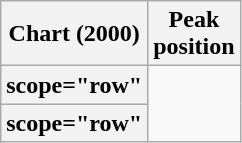<table class="wikitable plainrowheaders sortable">
<tr>
<th scope="col">Chart (2000)</th>
<th scope="col">Peak<br>position</th>
</tr>
<tr>
<th>scope="row" </th>
</tr>
<tr>
<th>scope="row" </th>
</tr>
</table>
